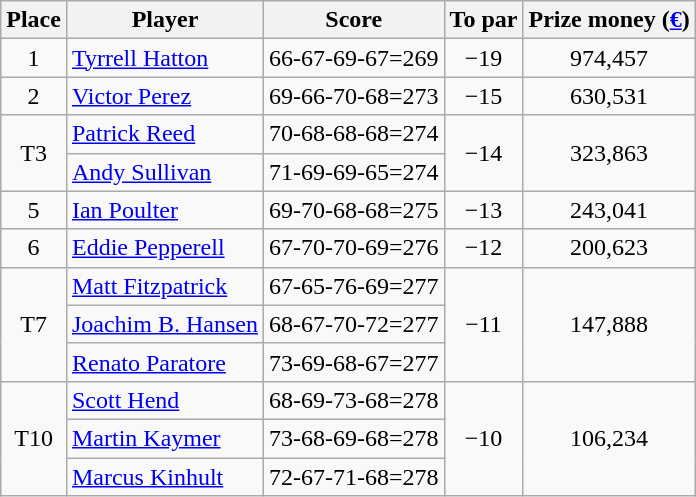<table class="wikitable">
<tr>
<th>Place</th>
<th>Player</th>
<th>Score</th>
<th>To par</th>
<th>Prize money (<a href='#'>€</a>)</th>
</tr>
<tr>
<td align=center>1</td>
<td> <a href='#'>Tyrrell Hatton</a></td>
<td>66-67-69-67=269</td>
<td align=center>−19</td>
<td align=center>974,457</td>
</tr>
<tr>
<td align=center>2</td>
<td> <a href='#'>Victor Perez</a></td>
<td>69-66-70-68=273</td>
<td align=center>−15</td>
<td align=center>630,531</td>
</tr>
<tr>
<td align=center rowspan=2>T3</td>
<td> <a href='#'>Patrick Reed</a></td>
<td>70-68-68-68=274</td>
<td align=center rowspan=2>−14</td>
<td align=center rowspan=2>323,863</td>
</tr>
<tr>
<td> <a href='#'>Andy Sullivan</a></td>
<td>71-69-69-65=274</td>
</tr>
<tr>
<td align=center>5</td>
<td> <a href='#'>Ian Poulter</a></td>
<td>69-70-68-68=275</td>
<td align=center>−13</td>
<td align=center>243,041</td>
</tr>
<tr>
<td align=center>6</td>
<td> <a href='#'>Eddie Pepperell</a></td>
<td>67-70-70-69=276</td>
<td align=center>−12</td>
<td align=center>200,623</td>
</tr>
<tr>
<td align=center rowspan=3>T7</td>
<td> <a href='#'>Matt Fitzpatrick</a></td>
<td>67-65-76-69=277</td>
<td align=center rowspan=3>−11</td>
<td align=center rowspan=3>147,888</td>
</tr>
<tr>
<td> <a href='#'>Joachim B. Hansen</a></td>
<td>68-67-70-72=277</td>
</tr>
<tr>
<td> <a href='#'>Renato Paratore</a></td>
<td>73-69-68-67=277</td>
</tr>
<tr>
<td align=center rowspan=3>T10</td>
<td> <a href='#'>Scott Hend</a></td>
<td>68-69-73-68=278</td>
<td align=center rowspan=3>−10</td>
<td align=center rowspan=3>106,234</td>
</tr>
<tr>
<td> <a href='#'>Martin Kaymer</a></td>
<td>73-68-69-68=278</td>
</tr>
<tr>
<td> <a href='#'>Marcus Kinhult</a></td>
<td>72-67-71-68=278</td>
</tr>
</table>
